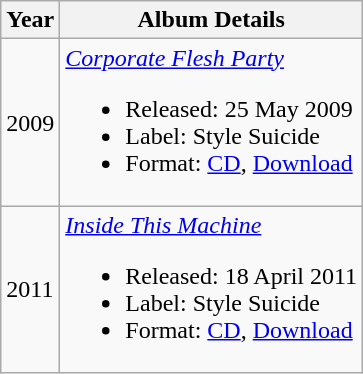<table class="wikitable">
<tr>
<th>Year</th>
<th>Album Details</th>
</tr>
<tr>
<td>2009</td>
<td><em><a href='#'>Corporate Flesh Party</a></em><br><ul><li>Released: 25 May 2009</li><li>Label: Style Suicide</li><li>Format: <a href='#'>CD</a>, <a href='#'>Download</a></li></ul></td>
</tr>
<tr>
<td>2011</td>
<td><em><a href='#'>Inside This Machine</a></em><br><ul><li>Released: 18 April 2011</li><li>Label: Style Suicide</li><li>Format: <a href='#'>CD</a>, <a href='#'>Download</a></li></ul></td>
</tr>
</table>
